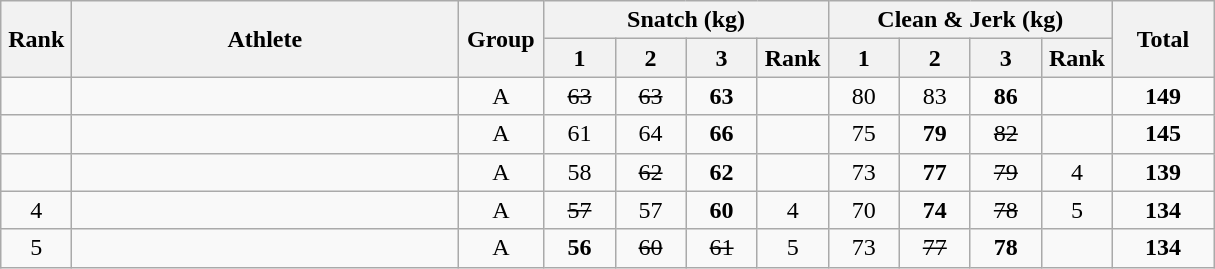<table class = "wikitable" style="text-align:center;">
<tr>
<th rowspan=2 width=40>Rank</th>
<th rowspan=2 width=250>Athlete</th>
<th rowspan=2 width=50>Group</th>
<th colspan=4>Snatch (kg)</th>
<th colspan=4>Clean & Jerk (kg)</th>
<th rowspan=2 width=60>Total</th>
</tr>
<tr>
<th width=40>1</th>
<th width=40>2</th>
<th width=40>3</th>
<th width=40>Rank</th>
<th width=40>1</th>
<th width=40>2</th>
<th width=40>3</th>
<th width=40>Rank</th>
</tr>
<tr>
<td></td>
<td align=left></td>
<td>A</td>
<td><s>63</s></td>
<td><s>63</s></td>
<td><strong>63</strong></td>
<td></td>
<td>80</td>
<td>83</td>
<td><strong>86</strong></td>
<td></td>
<td><strong>149</strong></td>
</tr>
<tr>
<td></td>
<td align=left></td>
<td>A</td>
<td>61</td>
<td>64</td>
<td><strong>66</strong></td>
<td></td>
<td>75</td>
<td><strong>79</strong></td>
<td><s>82</s></td>
<td></td>
<td><strong>145</strong></td>
</tr>
<tr>
<td></td>
<td align=left></td>
<td>A</td>
<td>58</td>
<td><s>62</s></td>
<td><strong>62</strong></td>
<td></td>
<td>73</td>
<td><strong>77</strong></td>
<td><s>79</s></td>
<td>4</td>
<td><strong>139</strong></td>
</tr>
<tr>
<td>4</td>
<td align=left></td>
<td>A</td>
<td><s>57</s></td>
<td>57</td>
<td><strong>60</strong></td>
<td>4</td>
<td>70</td>
<td><strong>74</strong></td>
<td><s>78</s></td>
<td>5</td>
<td><strong>134</strong></td>
</tr>
<tr>
<td>5</td>
<td align=left></td>
<td>A</td>
<td><strong>56</strong></td>
<td><s>60</s></td>
<td><s>61</s></td>
<td>5</td>
<td>73</td>
<td><s>77</s></td>
<td><strong>78</strong></td>
<td></td>
<td><strong>134</strong></td>
</tr>
</table>
